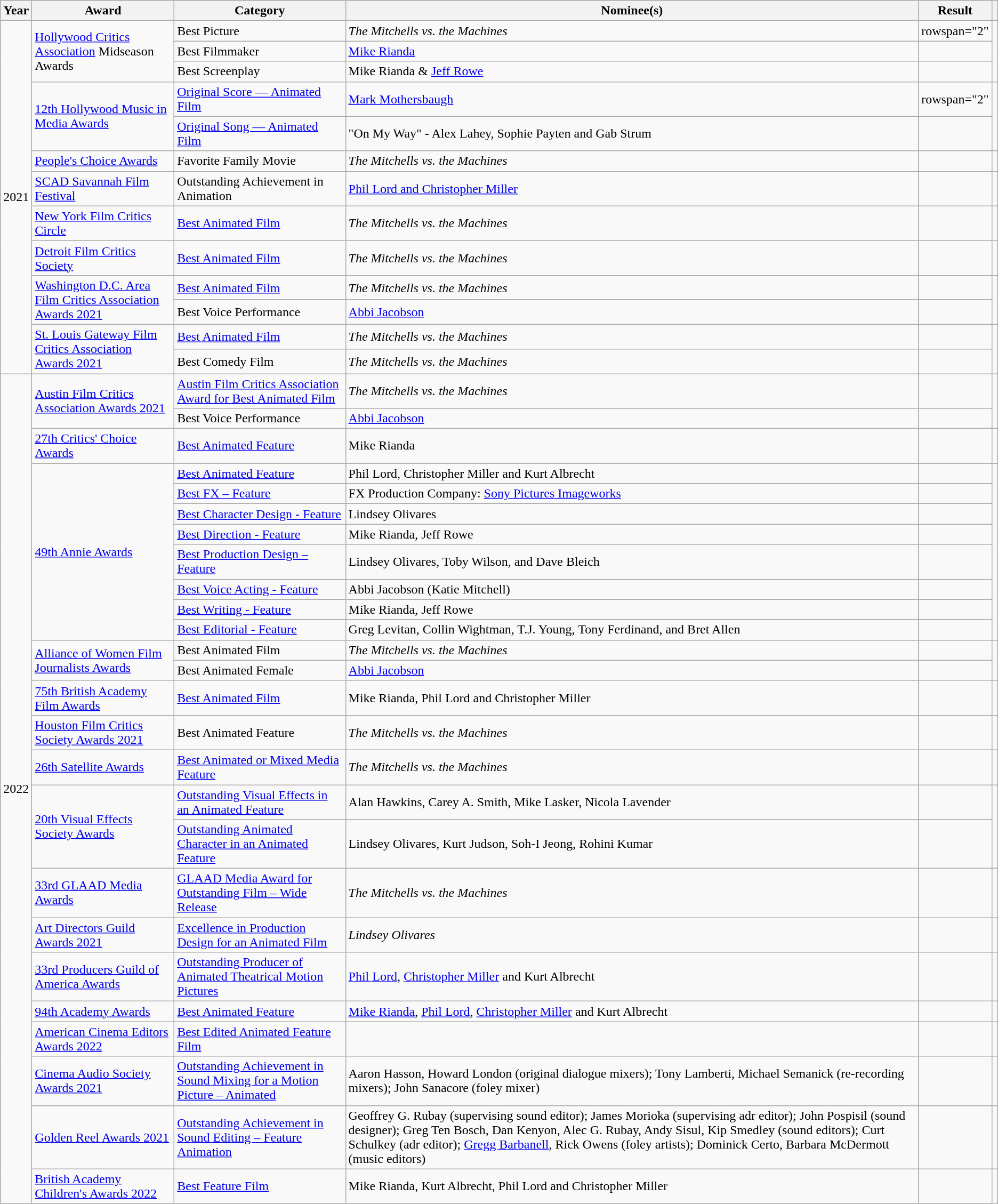<table class="wikitable">
<tr>
<th>Year</th>
<th>Award</th>
<th>Category</th>
<th>Nominee(s)</th>
<th>Result</th>
<th></th>
</tr>
<tr>
<td rowspan="13">2021</td>
<td rowspan="3"><a href='#'>Hollywood Critics Association</a> Midseason Awards</td>
<td>Best Picture</td>
<td><em>The Mitchells vs. the Machines</em></td>
<td>rowspan="2" </td>
<td rowspan="3" style="text-align:center;"></td>
</tr>
<tr>
<td>Best Filmmaker</td>
<td><a href='#'>Mike Rianda</a></td>
</tr>
<tr>
<td>Best Screenplay</td>
<td>Mike Rianda & <a href='#'>Jeff Rowe</a></td>
<td></td>
</tr>
<tr>
<td rowspan="2"><a href='#'>12th Hollywood Music in Media Awards</a></td>
<td><a href='#'>Original Score — Animated Film</a></td>
<td><a href='#'>Mark Mothersbaugh</a></td>
<td>rowspan="2" </td>
<td rowspan="2" style="text-align:center;"></td>
</tr>
<tr>
<td><a href='#'>Original Song — Animated Film</a></td>
<td>"On My Way" - Alex Lahey, Sophie Payten and Gab Strum</td>
</tr>
<tr>
<td><a href='#'>People's Choice Awards</a></td>
<td>Favorite Family Movie</td>
<td><em>The Mitchells vs. the Machines</em></td>
<td></td>
<td style="text-align:center;"></td>
</tr>
<tr>
<td><a href='#'>SCAD Savannah Film Festival</a></td>
<td>Outstanding Achievement in Animation</td>
<td><a href='#'>Phil Lord and Christopher Miller</a></td>
<td></td>
<td style="text-align:center;"></td>
</tr>
<tr>
<td><a href='#'>New York Film Critics Circle</a></td>
<td><a href='#'>Best Animated Film</a></td>
<td><em>The Mitchells vs. the Machines</em></td>
<td></td>
<td style="text-align:center;"></td>
</tr>
<tr>
<td><a href='#'>Detroit Film Critics Society</a></td>
<td><a href='#'>Best Animated Film</a></td>
<td><em>The Mitchells vs. the Machines</em></td>
<td></td>
<td style="text-align:center;"></td>
</tr>
<tr>
<td rowspan="2"><a href='#'>Washington D.C. Area Film Critics Association Awards 2021</a></td>
<td><a href='#'>Best Animated Film</a></td>
<td><em>The Mitchells vs. the Machines</em></td>
<td></td>
<td rowspan="2" style="text-align:center;"></td>
</tr>
<tr>
<td>Best Voice Performance</td>
<td><a href='#'>Abbi Jacobson</a></td>
<td></td>
</tr>
<tr>
<td rowspan="2"><a href='#'>St. Louis Gateway Film Critics Association Awards 2021</a></td>
<td><a href='#'>Best Animated Film</a></td>
<td><em>The Mitchells vs. the Machines</em></td>
<td></td>
<td rowspan="2" style="text-align:center;"></td>
</tr>
<tr>
<td>Best Comedy Film</td>
<td><em>The Mitchells vs. the Machines</em></td>
<td></td>
</tr>
<tr>
<td rowspan="26">2022</td>
<td rowspan="2"><a href='#'>Austin Film Critics Association Awards 2021</a></td>
<td><a href='#'>Austin Film Critics Association Award for Best Animated Film</a></td>
<td><em>The Mitchells vs. the Machines</em></td>
<td></td>
<td rowspan="2" style="text-align:center;"></td>
</tr>
<tr>
<td>Best Voice Performance</td>
<td><a href='#'>Abbi Jacobson</a></td>
<td></td>
</tr>
<tr>
<td><a href='#'>27th Critics' Choice Awards</a></td>
<td><a href='#'>Best Animated Feature</a></td>
<td>Mike Rianda</td>
<td></td>
<td style="text-align:center;"></td>
</tr>
<tr>
<td rowspan="8"><a href='#'>49th Annie Awards</a></td>
<td><a href='#'>Best Animated Feature</a></td>
<td>Phil Lord, Christopher Miller and Kurt Albrecht</td>
<td></td>
<td rowspan="8" style="text-align:center;"></td>
</tr>
<tr>
<td><a href='#'>Best FX – Feature</a></td>
<td>FX Production Company: <a href='#'>Sony Pictures Imageworks</a></td>
<td></td>
</tr>
<tr>
<td><a href='#'>Best Character Design - Feature</a></td>
<td>Lindsey Olivares</td>
<td></td>
</tr>
<tr>
<td><a href='#'>Best Direction - Feature</a></td>
<td>Mike Rianda, Jeff Rowe</td>
<td></td>
</tr>
<tr>
<td><a href='#'>Best Production Design – Feature</a></td>
<td>Lindsey Olivares, Toby Wilson, and Dave Bleich</td>
<td></td>
</tr>
<tr>
<td><a href='#'>Best Voice Acting - Feature</a></td>
<td>Abbi Jacobson (Katie Mitchell)</td>
<td></td>
</tr>
<tr>
<td><a href='#'>Best Writing - Feature</a></td>
<td>Mike Rianda, Jeff Rowe</td>
<td></td>
</tr>
<tr>
<td><a href='#'>Best Editorial - Feature</a></td>
<td>Greg Levitan, Collin Wightman, T.J. Young, Tony Ferdinand, and Bret Allen</td>
<td></td>
</tr>
<tr>
<td rowspan="2"><a href='#'>Alliance of Women Film Journalists Awards</a></td>
<td>Best Animated Film</td>
<td><em>The Mitchells vs. the Machines</em></td>
<td></td>
<td rowspan="2" style="text-align:center;"></td>
</tr>
<tr>
<td>Best Animated Female</td>
<td><a href='#'>Abbi Jacobson</a></td>
<td></td>
</tr>
<tr>
<td><a href='#'>75th British Academy Film Awards</a></td>
<td><a href='#'>Best Animated Film</a></td>
<td>Mike Rianda, Phil Lord and Christopher Miller</td>
<td></td>
<td style="text-align:center;"></td>
</tr>
<tr>
<td><a href='#'>Houston Film Critics Society Awards 2021</a></td>
<td>Best Animated Feature</td>
<td><em>The Mitchells vs. the Machines</em></td>
<td></td>
<td style="text-align:center;"></td>
</tr>
<tr>
<td><a href='#'>26th Satellite Awards</a></td>
<td><a href='#'>Best Animated or Mixed Media Feature</a></td>
<td><em>The Mitchells vs. the Machines</em></td>
<td></td>
<td style="text-align:center;"></td>
</tr>
<tr>
<td rowspan="2"><a href='#'>20th Visual Effects Society Awards</a></td>
<td><a href='#'>Outstanding Visual Effects in an Animated Feature</a></td>
<td>Alan Hawkins, Carey A. Smith, Mike Lasker, Nicola Lavender</td>
<td></td>
<td rowspan="2" style="text-align:center;"></td>
</tr>
<tr>
<td><a href='#'>Outstanding Animated Character in an Animated Feature</a></td>
<td>Lindsey Olivares, Kurt Judson, Soh-I Jeong, Rohini Kumar </td>
<td></td>
</tr>
<tr>
<td><a href='#'>33rd GLAAD Media Awards</a></td>
<td><a href='#'>GLAAD Media Award for Outstanding Film – Wide Release</a></td>
<td><em>The Mitchells vs. the Machines</em></td>
<td></td>
<td style="text-align:center;"></td>
</tr>
<tr>
<td><a href='#'>Art Directors Guild Awards 2021</a></td>
<td><a href='#'>Excellence in Production Design for an Animated Film</a></td>
<td><em>Lindsey Olivares</em></td>
<td></td>
<td style="text-align:center;"></td>
</tr>
<tr>
<td><a href='#'>33rd Producers Guild of America Awards</a></td>
<td><a href='#'>Outstanding Producer of Animated Theatrical Motion Pictures</a></td>
<td><a href='#'>Phil Lord</a>, <a href='#'>Christopher Miller</a> and Kurt Albrecht</td>
<td></td>
<td style="text-align:center;"></td>
</tr>
<tr>
<td><a href='#'>94th Academy Awards</a></td>
<td><a href='#'>Best Animated Feature</a></td>
<td><a href='#'>Mike Rianda</a>, <a href='#'>Phil Lord</a>, <a href='#'>Christopher Miller</a> and Kurt Albrecht</td>
<td></td>
<td style="text-align:center;"></td>
</tr>
<tr>
<td scope="row"><a href='#'>American Cinema Editors Awards 2022</a></td>
<td><a href='#'>Best Edited Animated Feature Film</a></td>
<td></td>
<td></td>
<td style="text-align:center;"></td>
</tr>
<tr>
<td scope="row"><a href='#'>Cinema Audio Society Awards 2021</a></td>
<td><a href='#'>Outstanding Achievement in Sound Mixing for a Motion Picture – Animated</a></td>
<td>Aaron Hasson, Howard London (original dialogue mixers); Tony Lamberti, Michael Semanick (re-recording mixers); John Sanacore (foley mixer)</td>
<td></td>
<td style="text-align:center;"></td>
</tr>
<tr>
<td scope="row"><a href='#'>Golden Reel Awards 2021</a></td>
<td><a href='#'>Outstanding Achievement in Sound Editing – Feature Animation</a></td>
<td>Geoffrey G. Rubay (supervising sound editor); James Morioka (supervising adr editor); John Pospisil (sound designer); Greg Ten Bosch, Dan Kenyon, Alec G. Rubay, Andy Sisul, Kip Smedley (sound editors); Curt Schulkey (adr editor); <a href='#'>Gregg Barbanell</a>, Rick Owens (foley artists); Dominick Certo, Barbara McDermott (music editors)</td>
<td></td>
<td style="text-align:center;"></td>
</tr>
<tr>
<td><a href='#'>British Academy Children's Awards 2022</a></td>
<td><a href='#'>Best Feature Film</a></td>
<td>Mike Rianda, Kurt Albrecht, Phil Lord and Christopher Miller</td>
<td></td>
<td style="text-align:center;"></td>
</tr>
</table>
